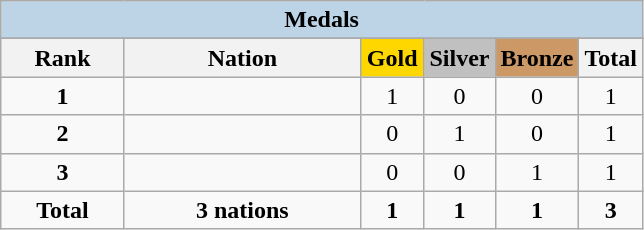<table class=wikitable style=text-align:center>
<tr>
<td colspan=6 style="background:#BCD4E6"><strong>Medals</strong></td>
</tr>
<tr>
</tr>
<tr style="background-color:#EDEDED;">
<th width=75px class="hintergrundfarbe5">Rank</th>
<th width=150px class="hintergrundfarbe6">Nation</th>
<th width=35px style="background:gold">Gold</th>
<th width=35px style="background:silver">Silver</th>
<th width=35px style="background:#CC9966">Bronze</th>
<th width=35px>Total</th>
</tr>
<tr>
<td><strong>1</strong></td>
<td style="text-align:left"></td>
<td>1</td>
<td>0</td>
<td>0</td>
<td>1</td>
</tr>
<tr>
<td><strong>2</strong></td>
<td style="text-align:left"></td>
<td>0</td>
<td>1</td>
<td>0</td>
<td>1</td>
</tr>
<tr>
<td><strong>3</strong></td>
<td style="text-align:left"></td>
<td>0</td>
<td>0</td>
<td>1</td>
<td>1</td>
</tr>
<tr>
<td><strong>Total</strong></td>
<td><strong>3 nations</strong></td>
<td><strong>1</strong></td>
<td><strong>1</strong></td>
<td><strong>1</strong></td>
<td><strong>3</strong></td>
</tr>
</table>
